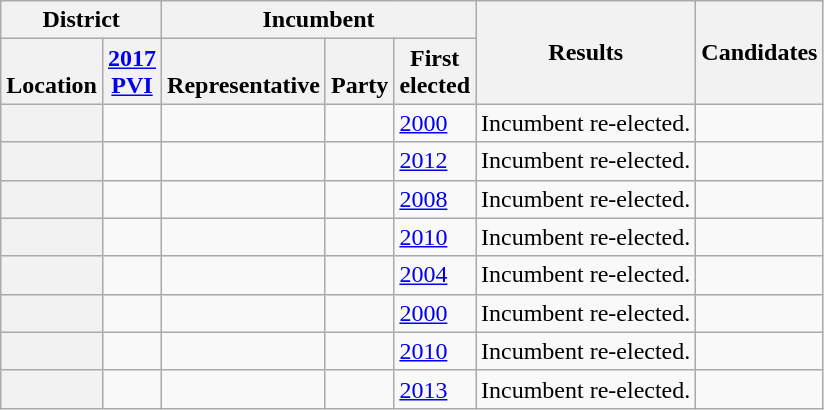<table class="wikitable sortable">
<tr>
<th colspan=2>District</th>
<th colspan=3>Incumbent</th>
<th rowspan=2>Results</th>
<th rowspan=2>Candidates</th>
</tr>
<tr valign=bottom>
<th>Location</th>
<th><a href='#'>2017<br>PVI</a></th>
<th>Representative</th>
<th>Party</th>
<th>First<br>elected</th>
</tr>
<tr>
<th></th>
<td></td>
<td></td>
<td></td>
<td><a href='#'>2000</a></td>
<td>Incumbent re-elected.</td>
<td nowrap></td>
</tr>
<tr>
<th></th>
<td></td>
<td></td>
<td></td>
<td><a href='#'>2012</a></td>
<td>Incumbent re-elected.</td>
<td nowrap></td>
</tr>
<tr>
<th></th>
<td></td>
<td></td>
<td></td>
<td><a href='#'>2008</a></td>
<td>Incumbent re-elected.</td>
<td nowrap></td>
</tr>
<tr>
<th></th>
<td></td>
<td></td>
<td></td>
<td><a href='#'>2010</a></td>
<td>Incumbent re-elected.</td>
<td nowrap></td>
</tr>
<tr>
<th></th>
<td></td>
<td></td>
<td></td>
<td><a href='#'>2004</a></td>
<td>Incumbent re-elected.</td>
<td nowrap></td>
</tr>
<tr>
<th></th>
<td></td>
<td></td>
<td></td>
<td><a href='#'>2000</a></td>
<td>Incumbent re-elected.</td>
<td nowrap></td>
</tr>
<tr>
<th></th>
<td></td>
<td></td>
<td></td>
<td><a href='#'>2010</a></td>
<td>Incumbent re-elected.</td>
<td nowrap></td>
</tr>
<tr>
<th></th>
<td></td>
<td></td>
<td></td>
<td><a href='#'>2013 </a></td>
<td>Incumbent re-elected.</td>
<td nowrap></td>
</tr>
</table>
